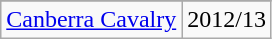<table class="wikitable">
<tr ! Team !! Championship years>
</tr>
<tr>
<td><a href='#'>Canberra Cavalry</a></td>
<td>2012/13</td>
</tr>
</table>
